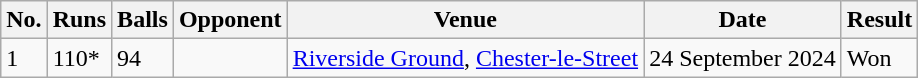<table class="wikitable">
<tr>
<th>No.</th>
<th>Runs</th>
<th>Balls</th>
<th>Opponent</th>
<th>Venue</th>
<th>Date</th>
<th>Result</th>
</tr>
<tr>
<td>1</td>
<td>110*</td>
<td>94</td>
<td></td>
<td><a href='#'>Riverside Ground</a>, <a href='#'>Chester-le-Street</a></td>
<td>24 September 2024</td>
<td>Won</td>
</tr>
</table>
